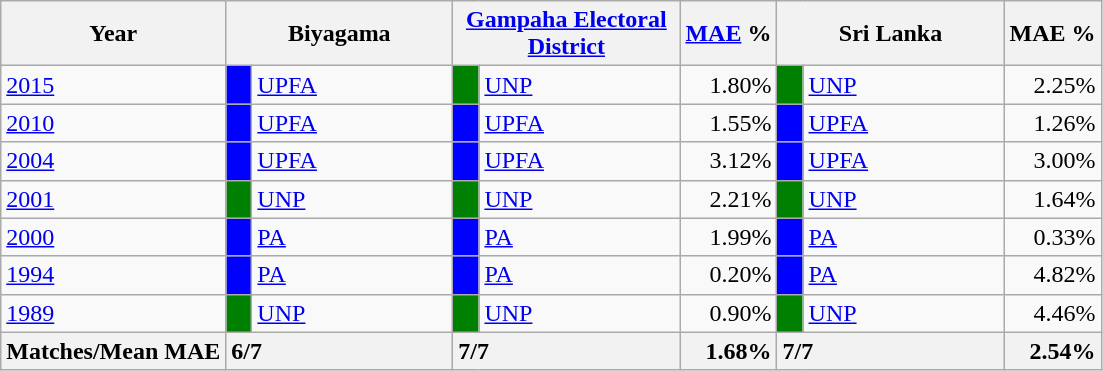<table class="wikitable">
<tr>
<th>Year</th>
<th colspan="2" width="144px">Biyagama</th>
<th colspan="2" width="144px"><a href='#'>Gampaha Electoral District</a></th>
<th><a href='#'>MAE</a> %</th>
<th colspan="2" width="144px">Sri Lanka</th>
<th>MAE %</th>
</tr>
<tr>
<td><a href='#'>2015</a></td>
<td style="background-color:blue;" width="10px"></td>
<td style="text-align:left;"><a href='#'>UPFA</a></td>
<td style="background-color:green;" width="10px"></td>
<td style="text-align:left;"><a href='#'>UNP</a></td>
<td style="text-align:right;">1.80%</td>
<td style="background-color:green;" width="10px"></td>
<td style="text-align:left;"><a href='#'>UNP</a></td>
<td style="text-align:right;">2.25%</td>
</tr>
<tr>
<td><a href='#'>2010</a></td>
<td style="background-color:blue;" width="10px"></td>
<td style="text-align:left;"><a href='#'>UPFA</a></td>
<td style="background-color:blue;" width="10px"></td>
<td style="text-align:left;"><a href='#'>UPFA</a></td>
<td style="text-align:right;">1.55%</td>
<td style="background-color:blue;" width="10px"></td>
<td style="text-align:left;"><a href='#'>UPFA</a></td>
<td style="text-align:right;">1.26%</td>
</tr>
<tr>
<td><a href='#'>2004</a></td>
<td style="background-color:blue;" width="10px"></td>
<td style="text-align:left;"><a href='#'>UPFA</a></td>
<td style="background-color:blue;" width="10px"></td>
<td style="text-align:left;"><a href='#'>UPFA</a></td>
<td style="text-align:right;">3.12%</td>
<td style="background-color:blue;" width="10px"></td>
<td style="text-align:left;"><a href='#'>UPFA</a></td>
<td style="text-align:right;">3.00%</td>
</tr>
<tr>
<td><a href='#'>2001</a></td>
<td style="background-color:green;" width="10px"></td>
<td style="text-align:left;"><a href='#'>UNP</a></td>
<td style="background-color:green;" width="10px"></td>
<td style="text-align:left;"><a href='#'>UNP</a></td>
<td style="text-align:right;">2.21%</td>
<td style="background-color:green;" width="10px"></td>
<td style="text-align:left;"><a href='#'>UNP</a></td>
<td style="text-align:right;">1.64%</td>
</tr>
<tr>
<td><a href='#'>2000</a></td>
<td style="background-color:blue;" width="10px"></td>
<td style="text-align:left;"><a href='#'>PA</a></td>
<td style="background-color:blue;" width="10px"></td>
<td style="text-align:left;"><a href='#'>PA</a></td>
<td style="text-align:right;">1.99%</td>
<td style="background-color:blue;" width="10px"></td>
<td style="text-align:left;"><a href='#'>PA</a></td>
<td style="text-align:right;">0.33%</td>
</tr>
<tr>
<td><a href='#'>1994</a></td>
<td style="background-color:blue;" width="10px"></td>
<td style="text-align:left;"><a href='#'>PA</a></td>
<td style="background-color:blue;" width="10px"></td>
<td style="text-align:left;"><a href='#'>PA</a></td>
<td style="text-align:right;">0.20%</td>
<td style="background-color:blue;" width="10px"></td>
<td style="text-align:left;"><a href='#'>PA</a></td>
<td style="text-align:right;">4.82%</td>
</tr>
<tr>
<td><a href='#'>1989</a></td>
<td style="background-color:green;" width="10px"></td>
<td style="text-align:left;"><a href='#'>UNP</a></td>
<td style="background-color:green;" width="10px"></td>
<td style="text-align:left;"><a href='#'>UNP</a></td>
<td style="text-align:right;">0.90%</td>
<td style="background-color:green;" width="10px"></td>
<td style="text-align:left;"><a href='#'>UNP</a></td>
<td style="text-align:right;">4.46%</td>
</tr>
<tr>
<th>Matches/Mean MAE</th>
<th style="text-align:left;"colspan="2" width="144px">6/7</th>
<th style="text-align:left;"colspan="2" width="144px">7/7</th>
<th style="text-align:right;">1.68%</th>
<th style="text-align:left;"colspan="2" width="144px">7/7</th>
<th style="text-align:right;">2.54%</th>
</tr>
</table>
